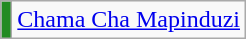<table class=wikitable>
<tr>
<td style="background:#228B22"></td>
<td><a href='#'>Chama Cha Mapinduzi</a></td>
</tr>
</table>
